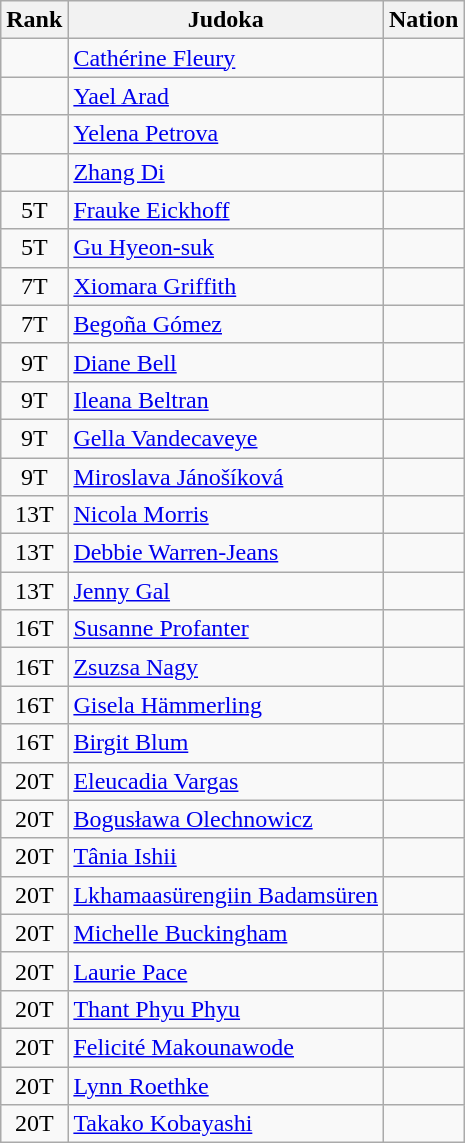<table class="wikitable sortable" style="text-align:center">
<tr>
<th>Rank</th>
<th>Judoka</th>
<th>Nation</th>
</tr>
<tr>
<td></td>
<td align="left"><a href='#'>Cathérine Fleury</a></td>
<td align="left"></td>
</tr>
<tr>
<td></td>
<td align="left"><a href='#'>Yael Arad</a></td>
<td align="left"></td>
</tr>
<tr>
<td></td>
<td align="left"><a href='#'>Yelena Petrova</a></td>
<td align="left"></td>
</tr>
<tr>
<td></td>
<td align="left"><a href='#'>Zhang Di</a></td>
<td align="left"></td>
</tr>
<tr>
<td>5T</td>
<td align="left"><a href='#'>Frauke Eickhoff</a></td>
<td align="left"></td>
</tr>
<tr>
<td>5T</td>
<td align="left"><a href='#'>Gu Hyeon-suk</a></td>
<td align="left"></td>
</tr>
<tr>
<td>7T</td>
<td align="left"><a href='#'>Xiomara Griffith</a></td>
<td align="left"></td>
</tr>
<tr>
<td>7T</td>
<td align="left"><a href='#'>Begoña Gómez</a></td>
<td align="left"></td>
</tr>
<tr>
<td>9T</td>
<td align="left"><a href='#'>Diane Bell</a></td>
<td align="left"></td>
</tr>
<tr>
<td>9T</td>
<td align="left"><a href='#'>Ileana Beltran</a></td>
<td align="left"></td>
</tr>
<tr>
<td>9T</td>
<td align="left"><a href='#'>Gella Vandecaveye</a></td>
<td align="left"></td>
</tr>
<tr>
<td>9T</td>
<td align="left"><a href='#'>Miroslava Jánošíková</a></td>
<td align="left"></td>
</tr>
<tr>
<td>13T</td>
<td align="left"><a href='#'>Nicola Morris</a></td>
<td align="left"></td>
</tr>
<tr>
<td>13T</td>
<td align="left"><a href='#'>Debbie Warren-Jeans</a></td>
<td align="left"></td>
</tr>
<tr>
<td>13T</td>
<td align="left"><a href='#'>Jenny Gal</a></td>
<td align="left"></td>
</tr>
<tr>
<td>16T</td>
<td align="left"><a href='#'>Susanne Profanter</a></td>
<td align="left"></td>
</tr>
<tr>
<td>16T</td>
<td align="left"><a href='#'>Zsuzsa Nagy</a></td>
<td align="left"></td>
</tr>
<tr>
<td>16T</td>
<td align="left"><a href='#'>Gisela Hämmerling</a></td>
<td align="left"></td>
</tr>
<tr>
<td>16T</td>
<td align="left"><a href='#'>Birgit Blum</a></td>
<td align="left"></td>
</tr>
<tr>
<td>20T</td>
<td align="left"><a href='#'>Eleucadia Vargas</a></td>
<td align="left"></td>
</tr>
<tr>
<td>20T</td>
<td align="left"><a href='#'>Bogusława Olechnowicz</a></td>
<td align="left"></td>
</tr>
<tr>
<td>20T</td>
<td align="left"><a href='#'>Tânia Ishii</a></td>
<td align="left"></td>
</tr>
<tr>
<td>20T</td>
<td align="left"><a href='#'>Lkhamaasürengiin Badamsüren</a></td>
<td align="left"></td>
</tr>
<tr>
<td>20T</td>
<td align="left"><a href='#'>Michelle Buckingham</a></td>
<td align="left"></td>
</tr>
<tr>
<td>20T</td>
<td align="left"><a href='#'>Laurie Pace</a></td>
<td align="left"></td>
</tr>
<tr>
<td>20T</td>
<td align="left"><a href='#'>Thant Phyu Phyu</a></td>
<td align="left"></td>
</tr>
<tr>
<td>20T</td>
<td align="left"><a href='#'>Felicité Makounawode</a></td>
<td align="left"></td>
</tr>
<tr>
<td>20T</td>
<td align="left"><a href='#'>Lynn Roethke</a></td>
<td align="left"></td>
</tr>
<tr>
<td>20T</td>
<td align="left"><a href='#'>Takako Kobayashi</a></td>
<td align="left"></td>
</tr>
</table>
